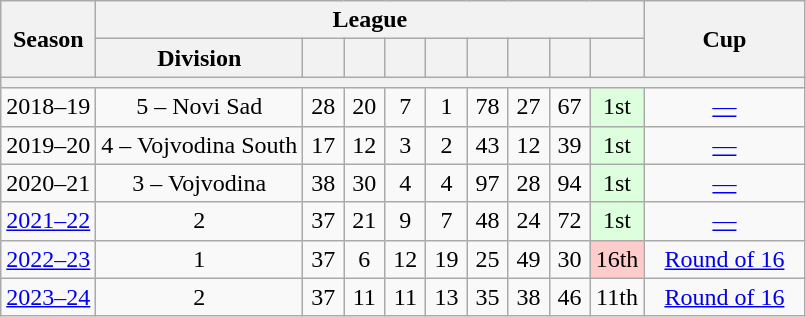<table class="wikitable sortable" style="text-align:center">
<tr>
<th rowspan="2">Season</th>
<th colspan="9">League</th>
<th rowspan="2" width="100">Cup</th>
</tr>
<tr>
<th>Division</th>
<th width="20"></th>
<th width="20"></th>
<th width="20"></th>
<th width="20"></th>
<th width="20"></th>
<th width="20"></th>
<th width="20"></th>
<th width="20"></th>
</tr>
<tr>
<th colspan="11"></th>
</tr>
<tr>
<td>2018–19</td>
<td>5 – Novi Sad</td>
<td>28</td>
<td>20</td>
<td>7</td>
<td>1</td>
<td>78</td>
<td>27</td>
<td>67</td>
<td style="background-color:#DFD">1st</td>
<td><a href='#'>—</a></td>
</tr>
<tr>
<td>2019–20</td>
<td>4 – Vojvodina South</td>
<td>17</td>
<td>12</td>
<td>3</td>
<td>2</td>
<td>43</td>
<td>12</td>
<td>39</td>
<td style="background-color:#DFD">1st</td>
<td><a href='#'>—</a></td>
</tr>
<tr>
<td>2020–21</td>
<td>3 – Vojvodina</td>
<td>38</td>
<td>30</td>
<td>4</td>
<td>4</td>
<td>97</td>
<td>28</td>
<td>94</td>
<td style="background-color:#DFD">1st</td>
<td><a href='#'>—</a></td>
</tr>
<tr>
<td><a href='#'>2021–22</a></td>
<td>2</td>
<td>37</td>
<td>21</td>
<td>9</td>
<td>7</td>
<td>48</td>
<td>24</td>
<td>72</td>
<td style="background-color:#DFD">1st</td>
<td><a href='#'>—</a></td>
</tr>
<tr>
<td><a href='#'>2022–23</a></td>
<td>1</td>
<td>37</td>
<td>6</td>
<td>12</td>
<td>19</td>
<td>25</td>
<td>49</td>
<td>30</td>
<td style="background-color:#FCC">16th</td>
<td><a href='#'>Round of 16</a></td>
</tr>
<tr>
<td><a href='#'>2023–24</a></td>
<td>2</td>
<td>37</td>
<td>11</td>
<td>11</td>
<td>13</td>
<td>35</td>
<td>38</td>
<td>46</td>
<td>11th</td>
<td><a href='#'>Round of 16</a></td>
</tr>
</table>
